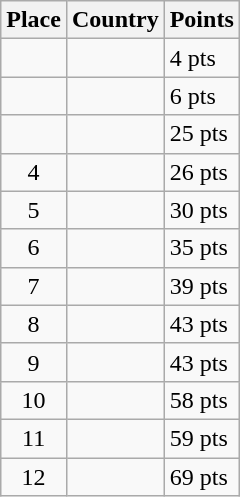<table class=wikitable>
<tr>
<th>Place</th>
<th>Country</th>
<th>Points</th>
</tr>
<tr>
<td align=center></td>
<td></td>
<td>4 pts</td>
</tr>
<tr>
<td align=center></td>
<td></td>
<td>6 pts</td>
</tr>
<tr>
<td align=center></td>
<td></td>
<td>25 pts</td>
</tr>
<tr>
<td align=center>4</td>
<td></td>
<td>26 pts</td>
</tr>
<tr>
<td align=center>5</td>
<td></td>
<td>30 pts</td>
</tr>
<tr>
<td align=center>6</td>
<td></td>
<td>35 pts</td>
</tr>
<tr>
<td align=center>7</td>
<td></td>
<td>39 pts</td>
</tr>
<tr>
<td align=center>8</td>
<td></td>
<td>43 pts</td>
</tr>
<tr>
<td align=center>9</td>
<td></td>
<td>43 pts</td>
</tr>
<tr>
<td align=center>10</td>
<td></td>
<td>58 pts</td>
</tr>
<tr>
<td align=center>11</td>
<td></td>
<td>59 pts</td>
</tr>
<tr>
<td align=center>12</td>
<td></td>
<td>69 pts</td>
</tr>
</table>
